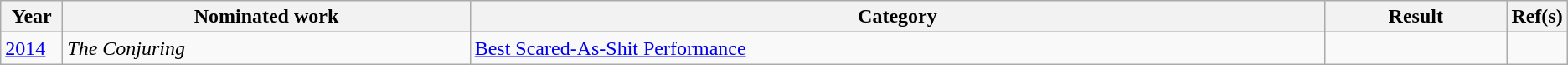<table class="wikitable">
<tr>
<th width=4%>Year</th>
<th width=27%>Nominated work</th>
<th width=57%>Category</th>
<th width=12%>Result</th>
<th width=4%>Ref(s)</th>
</tr>
<tr>
<td><a href='#'>2014</a></td>
<td><em>The Conjuring</em></td>
<td><a href='#'>Best Scared-As-Shit Performance</a></td>
<td></td>
<td></td>
</tr>
</table>
